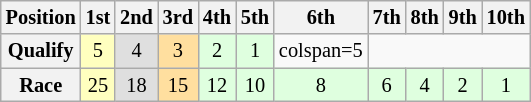<table class="wikitable" style="font-size: 85%;">
<tr>
<th>Position</th>
<th>1st</th>
<th>2nd</th>
<th>3rd</th>
<th>4th</th>
<th>5th</th>
<th>6th</th>
<th>7th</th>
<th>8th</th>
<th>9th</th>
<th>10th</th>
</tr>
<tr align="center">
<th>Qualify</th>
<td style="background:#FFFFBF;">5</td>
<td style="background:#DFDFDF;">4</td>
<td style="background:#FFDF9F;">3</td>
<td style="background:#DFFFDF;">2</td>
<td style="background:#DFFFDF;">1</td>
<td>colspan=5 </td>
</tr>
<tr align="center">
<th>Race</th>
<td style="background:#FFFFBF;">25</td>
<td style="background:#DFDFDF;">18</td>
<td style="background:#FFDF9F;">15</td>
<td style="background:#DFFFDF;">12</td>
<td style="background:#DFFFDF;">10</td>
<td style="background:#DFFFDF;">8</td>
<td style="background:#DFFFDF;">6</td>
<td style="background:#DFFFDF;">4</td>
<td style="background:#DFFFDF;">2</td>
<td style="background:#DFFFDF;">1</td>
</tr>
</table>
